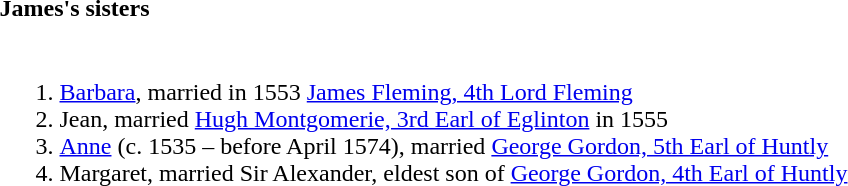<table>
<tr>
<th align="left">James's sisters</th>
</tr>
<tr>
<td><br><ol><li><a href='#'>Barbara</a>, married in 1553 <a href='#'>James Fleming, 4th Lord Fleming</a></li><li>Jean, married <a href='#'>Hugh Montgomerie, 3rd Earl of Eglinton</a> in 1555</li><li><a href='#'>Anne</a> (c. 1535 – before April 1574), married <a href='#'>George Gordon, 5th Earl of Huntly</a></li><li>Margaret, married Sir Alexander, eldest son of <a href='#'>George Gordon, 4th Earl of Huntly</a></li></ol></td>
</tr>
</table>
